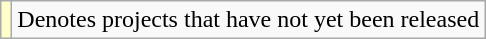<table class="wikitable">
<tr>
<td style="background:#FFFFCC;"></td>
<td>Denotes projects that have not yet been released</td>
</tr>
</table>
